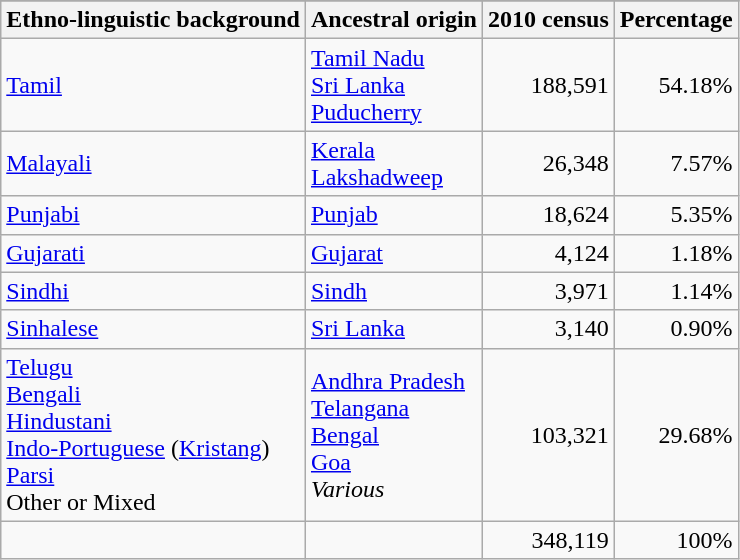<table class="wikitable">
<tr>
</tr>
<tr>
<th>Ethno-linguistic background</th>
<th>Ancestral origin</th>
<th>2010 census</th>
<th>Percentage</th>
</tr>
<tr>
<td><a href='#'>Tamil</a></td>
<td><a href='#'>Tamil Nadu</a><br><a href='#'>Sri Lanka</a><br><a href='#'>Puducherry</a></td>
<td align=right>188,591</td>
<td align=right>54.18%</td>
</tr>
<tr>
<td><a href='#'>Malayali</a></td>
<td><a href='#'>Kerala</a><br><a href='#'>Lakshadweep</a></td>
<td align=right>26,348</td>
<td align=right>7.57%</td>
</tr>
<tr>
<td><a href='#'>Punjabi</a></td>
<td><a href='#'>Punjab</a></td>
<td align=right>18,624</td>
<td align=right>5.35%</td>
</tr>
<tr>
<td><a href='#'>Gujarati</a></td>
<td><a href='#'>Gujarat</a></td>
<td align=right>4,124</td>
<td align=right>1.18%</td>
</tr>
<tr>
<td><a href='#'>Sindhi</a></td>
<td><a href='#'>Sindh</a></td>
<td align=right>3,971</td>
<td align=right>1.14%</td>
</tr>
<tr>
<td><a href='#'>Sinhalese</a></td>
<td><a href='#'>Sri Lanka</a></td>
<td align=right>3,140</td>
<td align=right>0.90%</td>
</tr>
<tr>
<td><a href='#'>Telugu</a> <br> <a href='#'>Bengali</a> <br> <a href='#'>Hindustani</a> <br> <a href='#'>Indo-Portuguese</a> (<a href='#'>Kristang</a>) <br> <a href='#'>Parsi</a> <br> Other or Mixed</td>
<td><a href='#'>Andhra Pradesh</a><br><a href='#'>Telangana</a><br><a href='#'>Bengal</a><br><a href='#'>Goa</a><br><em>Various</em></td>
<td align=right>103,321</td>
<td align=right>29.68%</td>
</tr>
<tr>
<td></td>
<td></td>
<td align=right>348,119</td>
<td align=right>100%</td>
</tr>
</table>
